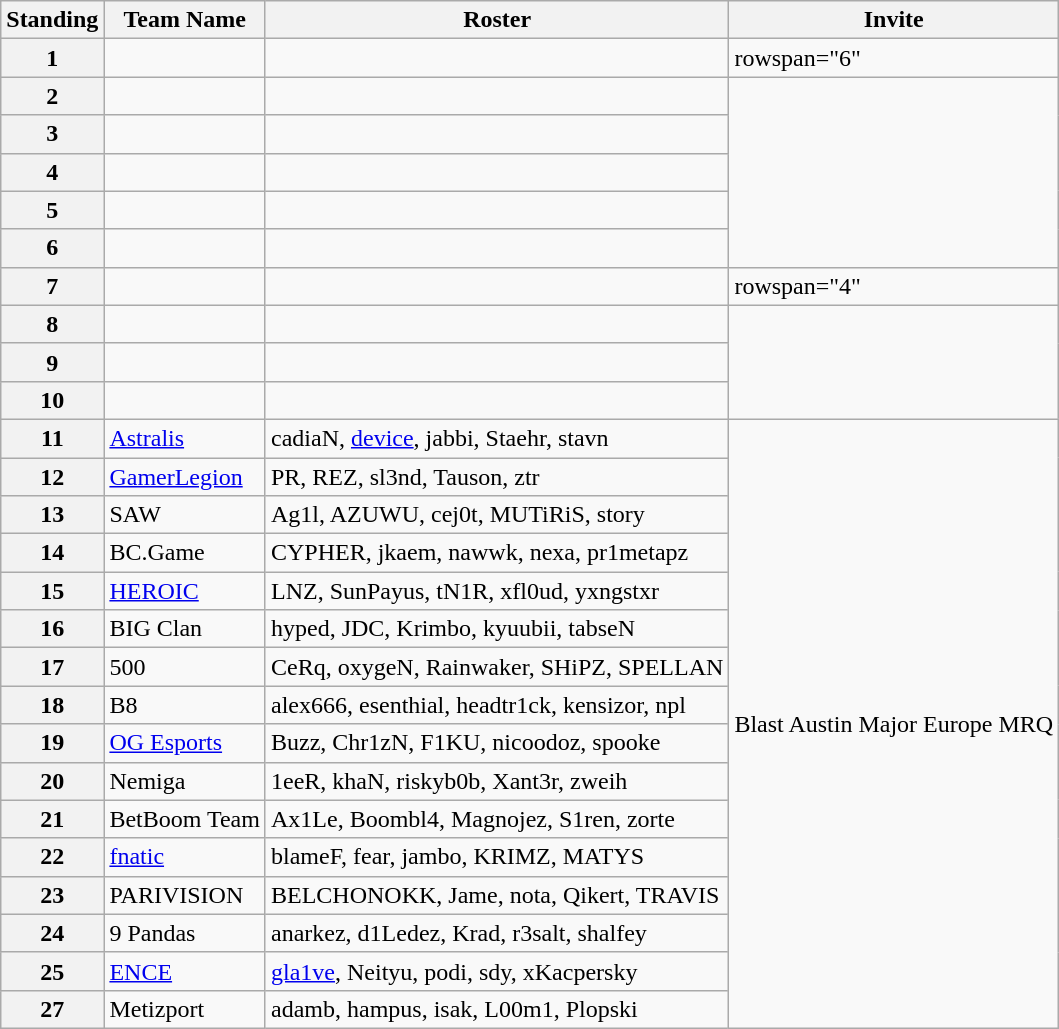<table class="wikitable col2center col3center col4center">
<tr>
<th>Standing</th>
<th>Team Name</th>
<th>Roster</th>
<th>Invite</th>
</tr>
<tr>
<th>1</th>
<td></td>
<td></td>
<td>rowspan="6" </td>
</tr>
<tr>
<th>2</th>
<td></td>
<td></td>
</tr>
<tr>
<th>3</th>
<td></td>
<td></td>
</tr>
<tr>
<th>4</th>
<td></td>
<td></td>
</tr>
<tr>
<th>5</th>
<td></td>
<td></td>
</tr>
<tr>
<th>6</th>
<td></td>
<td></td>
</tr>
<tr>
<th>7</th>
<td></td>
<td></td>
<td>rowspan="4" </td>
</tr>
<tr>
<th>8</th>
<td></td>
<td></td>
</tr>
<tr>
<th>9</th>
<td></td>
<td></td>
</tr>
<tr>
<th>10</th>
<td></td>
<td></td>
</tr>
<tr>
<th>11</th>
<td><a href='#'>Astralis</a></td>
<td>cadiaN, <a href='#'>device</a>, jabbi, Staehr, stavn</td>
<td rowspan="16">Blast Austin Major Europe MRQ</td>
</tr>
<tr>
<th>12</th>
<td><a href='#'>GamerLegion</a></td>
<td>PR, REZ, sl3nd, Tauson, ztr</td>
</tr>
<tr>
<th>13</th>
<td>SAW</td>
<td>Ag1l, AZUWU, cej0t, MUTiRiS, story</td>
</tr>
<tr>
<th>14</th>
<td>BC.Game</td>
<td>CYPHER, jkaem, nawwk, nexa, pr1metapz</td>
</tr>
<tr>
<th>15</th>
<td><a href='#'>HEROIC</a></td>
<td>LNZ, SunPayus, tN1R, xfl0ud, yxngstxr</td>
</tr>
<tr>
<th>16</th>
<td>BIG Clan</td>
<td>hyped, JDC, Krimbo, kyuubii, tabseN</td>
</tr>
<tr>
<th>17</th>
<td>500</td>
<td>CeRq, oxygeN, Rainwaker, SHiPZ, SPELLAN</td>
</tr>
<tr>
<th>18</th>
<td>B8</td>
<td>alex666, esenthial, headtr1ck, kensizor, npl</td>
</tr>
<tr>
<th>19</th>
<td><a href='#'>OG Esports</a></td>
<td>Buzz, Chr1zN, F1KU, nicoodoz, spooke</td>
</tr>
<tr>
<th>20</th>
<td>Nemiga</td>
<td>1eeR, khaN, riskyb0b, Xant3r, zweih</td>
</tr>
<tr>
<th>21</th>
<td>BetBoom Team</td>
<td>Ax1Le, Boombl4, Magnojez, S1ren, zorte</td>
</tr>
<tr>
<th>22</th>
<td><a href='#'>fnatic</a></td>
<td>blameF, fear, jambo, KRIMZ, MATYS</td>
</tr>
<tr>
<th>23</th>
<td>PARIVISION</td>
<td>BELCHONOKK, Jame, nota, Qikert, TRAVIS</td>
</tr>
<tr>
<th>24</th>
<td>9 Pandas</td>
<td>anarkez, d1Ledez, Krad, r3salt, shalfey</td>
</tr>
<tr>
<th>25</th>
<td><a href='#'>ENCE</a></td>
<td><a href='#'>gla1ve</a>, Neityu, podi, sdy, xKacpersky</td>
</tr>
<tr>
<th>27</th>
<td>Metizport</td>
<td>adamb, hampus, isak, L00m1, Plopski</td>
</tr>
</table>
